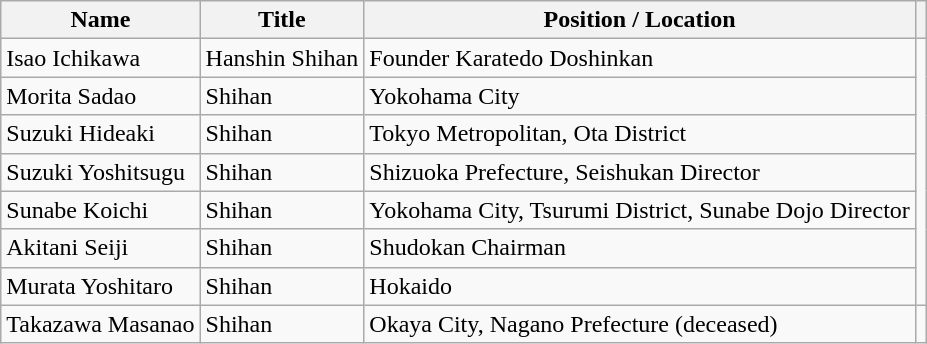<table class="wikitable" border="1">
<tr>
<th>Name</th>
<th>Title</th>
<th>Position / Location</th>
<th></th>
</tr>
<tr>
<td>Isao Ichikawa</td>
<td>Hanshin Shihan</td>
<td>Founder Karatedo Doshinkan</td>
</tr>
<tr>
<td>Morita Sadao</td>
<td>Shihan</td>
<td>Yokohama City</td>
</tr>
<tr>
<td>Suzuki Hideaki</td>
<td>Shihan</td>
<td>Tokyo Metropolitan, Ota District</td>
</tr>
<tr>
<td>Suzuki Yoshitsugu</td>
<td>Shihan</td>
<td>Shizuoka Prefecture, Seishukan Director</td>
</tr>
<tr>
<td>Sunabe Koichi</td>
<td>Shihan</td>
<td>Yokohama City, Tsurumi District, Sunabe Dojo Director</td>
</tr>
<tr>
<td>Akitani Seiji</td>
<td>Shihan</td>
<td>Shudokan Chairman</td>
</tr>
<tr>
<td>Murata Yoshitaro</td>
<td>Shihan</td>
<td>Hokaido</td>
</tr>
<tr>
<td>Takazawa Masanao</td>
<td>Shihan</td>
<td>Okaya City, Nagano Prefecture (deceased)</td>
<td></td>
</tr>
</table>
